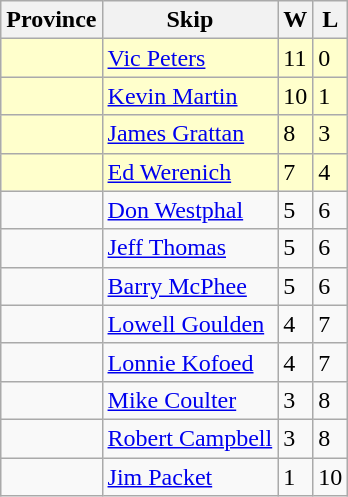<table class=wikitable>
<tr>
<th>Province</th>
<th>Skip</th>
<th>W</th>
<th>L</th>
</tr>
<tr bgcolor=#ffffcc>
<td></td>
<td><a href='#'>Vic Peters</a></td>
<td>11</td>
<td>0</td>
</tr>
<tr bgcolor=#ffffcc>
<td></td>
<td><a href='#'>Kevin Martin</a></td>
<td>10</td>
<td>1</td>
</tr>
<tr bgcolor=#ffffcc>
<td></td>
<td><a href='#'>James Grattan</a></td>
<td>8</td>
<td>3</td>
</tr>
<tr bgcolor=#ffffcc>
<td></td>
<td><a href='#'>Ed Werenich</a></td>
<td>7</td>
<td>4</td>
</tr>
<tr>
<td></td>
<td><a href='#'>Don Westphal</a></td>
<td>5</td>
<td>6</td>
</tr>
<tr>
<td></td>
<td><a href='#'>Jeff Thomas</a></td>
<td>5</td>
<td>6</td>
</tr>
<tr>
<td></td>
<td><a href='#'>Barry McPhee</a></td>
<td>5</td>
<td>6</td>
</tr>
<tr>
<td></td>
<td><a href='#'>Lowell Goulden</a></td>
<td>4</td>
<td>7</td>
</tr>
<tr>
<td></td>
<td><a href='#'>Lonnie Kofoed</a></td>
<td>4</td>
<td>7</td>
</tr>
<tr>
<td></td>
<td><a href='#'>Mike Coulter</a></td>
<td>3</td>
<td>8</td>
</tr>
<tr>
<td></td>
<td><a href='#'>Robert Campbell</a></td>
<td>3</td>
<td>8</td>
</tr>
<tr>
<td></td>
<td><a href='#'>Jim Packet</a></td>
<td>1</td>
<td>10</td>
</tr>
</table>
